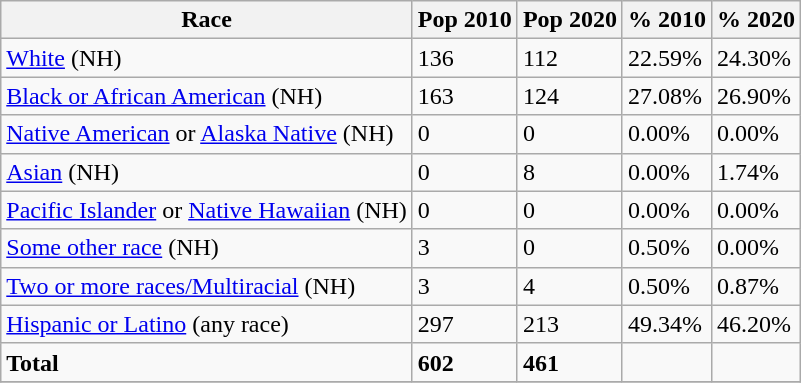<table class="wikitable">
<tr>
<th>Race</th>
<th>Pop 2010</th>
<th>Pop 2020</th>
<th>% 2010</th>
<th>% 2020</th>
</tr>
<tr>
<td><a href='#'>White</a> (NH)</td>
<td>136</td>
<td>112</td>
<td>22.59%</td>
<td>24.30%</td>
</tr>
<tr>
<td><a href='#'>Black or African American</a> (NH)</td>
<td>163</td>
<td>124</td>
<td>27.08%</td>
<td>26.90%</td>
</tr>
<tr>
<td><a href='#'>Native American</a> or <a href='#'>Alaska Native</a> (NH)</td>
<td>0</td>
<td>0</td>
<td>0.00%</td>
<td>0.00%</td>
</tr>
<tr>
<td><a href='#'>Asian</a> (NH)</td>
<td>0</td>
<td>8</td>
<td>0.00%</td>
<td>1.74%</td>
</tr>
<tr>
<td><a href='#'>Pacific Islander</a> or <a href='#'>Native Hawaiian</a> (NH)</td>
<td>0</td>
<td>0</td>
<td>0.00%</td>
<td>0.00%</td>
</tr>
<tr>
<td><a href='#'>Some other race</a> (NH)</td>
<td>3</td>
<td>0</td>
<td>0.50%</td>
<td>0.00%</td>
</tr>
<tr>
<td><a href='#'>Two or more races/Multiracial</a> (NH)</td>
<td>3</td>
<td>4</td>
<td>0.50%</td>
<td>0.87%</td>
</tr>
<tr>
<td><a href='#'>Hispanic or Latino</a> (any race)</td>
<td>297</td>
<td>213</td>
<td>49.34%</td>
<td>46.20%</td>
</tr>
<tr>
<td><strong>Total</strong></td>
<td><strong>602</strong></td>
<td><strong>461</strong></td>
<td></td>
<td></td>
</tr>
<tr>
</tr>
</table>
